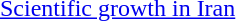<table cellpadding="2" cellspacing="0">
<tr>
<td></td>
</tr>
<tr>
<td style="text-align:left; font-size:100%;"><a href='#'>Scientific growth in Iran</a></td>
</tr>
</table>
